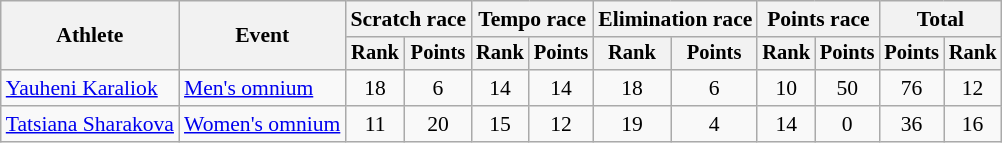<table class="wikitable" style="font-size:90%">
<tr>
<th rowspan="2">Athlete</th>
<th rowspan="2">Event</th>
<th colspan=2>Scratch race</th>
<th colspan="2">Tempo race</th>
<th colspan=2>Elimination race</th>
<th colspan=2>Points race</th>
<th colspan="2">Total</th>
</tr>
<tr style="font-size:95%">
<th>Rank</th>
<th>Points</th>
<th>Rank</th>
<th>Points</th>
<th>Rank</th>
<th>Points</th>
<th>Rank</th>
<th>Points</th>
<th>Points</th>
<th>Rank</th>
</tr>
<tr align=center>
<td align=left><a href='#'>Yauheni Karaliok</a></td>
<td align=left><a href='#'>Men's omnium</a></td>
<td>18</td>
<td>6</td>
<td>14</td>
<td>14</td>
<td>18</td>
<td>6</td>
<td>10</td>
<td>50</td>
<td>76</td>
<td>12</td>
</tr>
<tr align=center>
<td align=left><a href='#'>Tatsiana Sharakova</a></td>
<td align=left><a href='#'>Women's omnium</a></td>
<td>11</td>
<td>20</td>
<td>15</td>
<td>12</td>
<td>19</td>
<td>4</td>
<td>14</td>
<td>0</td>
<td>36</td>
<td>16</td>
</tr>
</table>
